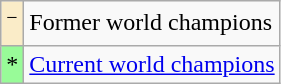<table class="wikitable">
<tr>
<td style="background:#faecc8;"><sup>−</sup></td>
<td>Former world champions</td>
</tr>
<tr>
<td style="background:#98fb98;">*</td>
<td><a href='#'>Current world champions</a></td>
</tr>
</table>
